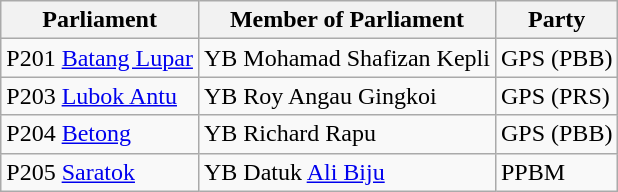<table class="wikitable">
<tr>
<th>Parliament</th>
<th>Member of Parliament</th>
<th>Party</th>
</tr>
<tr>
<td>P201 <a href='#'>Batang Lupar</a></td>
<td>YB Mohamad Shafizan Kepli</td>
<td>GPS (PBB)</td>
</tr>
<tr>
<td>P203 <a href='#'>Lubok Antu</a></td>
<td>YB Roy Angau Gingkoi</td>
<td>GPS (PRS)</td>
</tr>
<tr>
<td>P204 <a href='#'>Betong</a></td>
<td>YB Richard Rapu</td>
<td>GPS (PBB)</td>
</tr>
<tr>
<td>P205 <a href='#'>Saratok</a></td>
<td>YB Datuk <a href='#'>Ali Biju</a></td>
<td>PPBM</td>
</tr>
</table>
